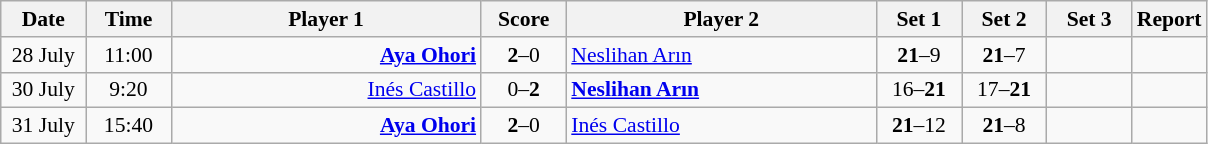<table class="wikitable" style="font-size:90%; text-align:center">
<tr>
<th width="50">Date</th>
<th width="50">Time</th>
<th width="200">Player 1</th>
<th width="50">Score</th>
<th width="200">Player 2</th>
<th width="50">Set 1</th>
<th width="50">Set 2</th>
<th width="50">Set 3</th>
<th>Report</th>
</tr>
<tr>
<td>28 July</td>
<td>11:00</td>
<td align="right"><strong> <a href='#'>Aya Ohori</a> </strong></td>
<td><strong>2</strong>–0</td>
<td align="left"> <a href='#'>Neslihan Arın</a></td>
<td><strong>21</strong>–9</td>
<td><strong>21</strong>–7</td>
<td></td>
<td></td>
</tr>
<tr>
<td>30 July</td>
<td>9:20</td>
<td align="right"><a href='#'>Inés Castillo</a> </td>
<td>0–<strong>2</strong></td>
<td align="left"><strong> <a href='#'>Neslihan Arın</a></strong></td>
<td>16–<strong>21</strong></td>
<td>17–<strong>21</strong></td>
<td></td>
<td></td>
</tr>
<tr>
<td>31 July</td>
<td>15:40</td>
<td align="right"><strong><a href='#'>Aya Ohori</a> </strong></td>
<td><strong>2</strong>–0</td>
<td align="left"> <a href='#'>Inés Castillo</a></td>
<td><strong>21</strong>–12</td>
<td><strong>21</strong>–8</td>
<td></td>
<td></td>
</tr>
</table>
